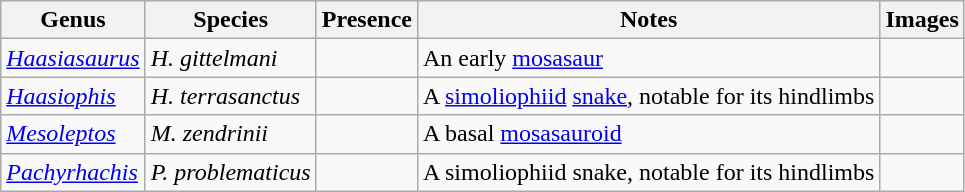<table class="wikitable" align="center">
<tr>
<th>Genus</th>
<th>Species</th>
<th>Presence</th>
<th>Notes</th>
<th>Images</th>
</tr>
<tr>
<td><em><a href='#'>Haasiasaurus</a></em></td>
<td><em>H. gittelmani</em></td>
<td></td>
<td>An early <a href='#'>mosasaur</a></td>
<td></td>
</tr>
<tr>
<td><em><a href='#'>Haasiophis</a></em></td>
<td><em>H. terrasanctus</em></td>
<td></td>
<td>A <a href='#'>simoliophiid</a> <a href='#'>snake</a>, notable for its hindlimbs</td>
<td></td>
</tr>
<tr>
<td><em><a href='#'>Mesoleptos</a></em></td>
<td><em>M. zendrinii</em></td>
<td></td>
<td>A basal <a href='#'>mosasauroid</a></td>
<td></td>
</tr>
<tr>
<td><em><a href='#'>Pachyrhachis</a></em></td>
<td><em>P. problematicus</em></td>
<td></td>
<td>A simoliophiid snake, notable for its hindlimbs</td>
<td></td>
</tr>
</table>
